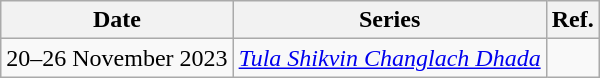<table class="wikitable">
<tr>
<th>Date</th>
<th>Series</th>
<th>Ref.</th>
</tr>
<tr>
<td>20–26 November 2023</td>
<td><em><a href='#'>Tula Shikvin Changlach Dhada</a></em></td>
<td></td>
</tr>
</table>
